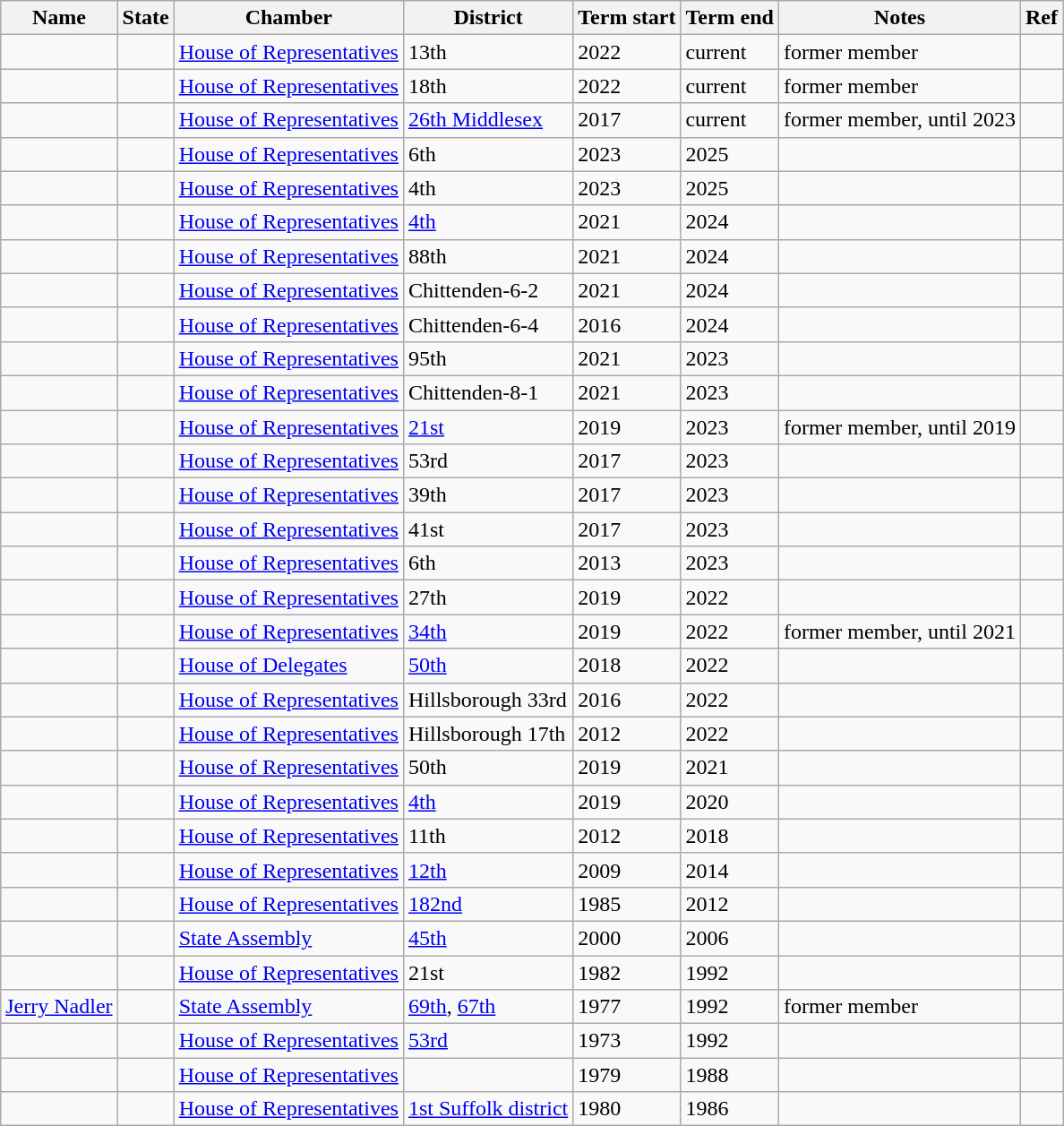<table class="wikitable sortable">
<tr>
<th>Name</th>
<th>State</th>
<th>Chamber</th>
<th>District</th>
<th>Term start</th>
<th>Term end</th>
<th>Notes</th>
<th>Ref</th>
</tr>
<tr>
<td></td>
<td></td>
<td><a href='#'>House of Representatives</a></td>
<td>13th</td>
<td>2022</td>
<td>current</td>
<td>former member</td>
<td></td>
</tr>
<tr>
<td></td>
<td></td>
<td><a href='#'>House of Representatives</a></td>
<td>18th</td>
<td>2022</td>
<td>current</td>
<td>former member</td>
<td></td>
</tr>
<tr>
<td></td>
<td></td>
<td><a href='#'>House of Representatives</a></td>
<td><a href='#'>26th Middlesex</a></td>
<td>2017</td>
<td>current</td>
<td>former member, until 2023</td>
<td></td>
</tr>
<tr>
<td></td>
<td></td>
<td><a href='#'>House of Representatives</a></td>
<td>6th</td>
<td>2023</td>
<td>2025</td>
<td></td>
<td></td>
</tr>
<tr>
<td></td>
<td></td>
<td><a href='#'>House of Representatives</a></td>
<td>4th</td>
<td>2023</td>
<td>2025</td>
<td></td>
<td></td>
</tr>
<tr>
<td></td>
<td></td>
<td><a href='#'>House of Representatives</a></td>
<td><a href='#'>4th</a></td>
<td>2021</td>
<td>2024</td>
<td></td>
<td></td>
</tr>
<tr>
<td></td>
<td></td>
<td><a href='#'>House of Representatives</a></td>
<td>88th</td>
<td>2021</td>
<td>2024</td>
<td></td>
<td></td>
</tr>
<tr>
<td></td>
<td></td>
<td><a href='#'>House of Representatives</a></td>
<td>Chittenden-6-2</td>
<td>2021</td>
<td>2024</td>
<td></td>
<td></td>
</tr>
<tr>
<td></td>
<td></td>
<td><a href='#'>House of Representatives</a></td>
<td>Chittenden-6-4</td>
<td>2016</td>
<td>2024</td>
<td></td>
<td></td>
</tr>
<tr>
<td></td>
<td></td>
<td><a href='#'>House of Representatives</a></td>
<td>95th</td>
<td>2021</td>
<td>2023</td>
<td></td>
<td></td>
</tr>
<tr>
<td></td>
<td></td>
<td><a href='#'>House of Representatives</a></td>
<td>Chittenden-8-1</td>
<td>2021</td>
<td>2023</td>
<td></td>
<td></td>
</tr>
<tr>
<td></td>
<td></td>
<td><a href='#'>House of Representatives</a></td>
<td><a href='#'>21st</a></td>
<td>2019</td>
<td>2023</td>
<td>former member, until 2019</td>
<td></td>
</tr>
<tr>
<td></td>
<td></td>
<td><a href='#'>House of Representatives</a></td>
<td>53rd</td>
<td>2017</td>
<td>2023</td>
<td></td>
<td></td>
</tr>
<tr>
<td></td>
<td></td>
<td><a href='#'>House of Representatives</a></td>
<td>39th</td>
<td>2017</td>
<td>2023</td>
<td></td>
<td></td>
</tr>
<tr>
<td></td>
<td></td>
<td><a href='#'>House of Representatives</a></td>
<td>41st</td>
<td>2017</td>
<td>2023</td>
<td></td>
<td></td>
</tr>
<tr>
<td></td>
<td></td>
<td><a href='#'>House of Representatives</a></td>
<td>6th</td>
<td>2013</td>
<td>2023</td>
<td></td>
<td></td>
</tr>
<tr>
<td></td>
<td></td>
<td><a href='#'>House of Representatives</a></td>
<td>27th</td>
<td>2019</td>
<td>2022</td>
<td></td>
<td></td>
</tr>
<tr>
<td></td>
<td></td>
<td><a href='#'>House of Representatives</a></td>
<td><a href='#'>34th</a></td>
<td>2019</td>
<td>2022</td>
<td>former member, until 2021</td>
<td></td>
</tr>
<tr>
<td></td>
<td></td>
<td><a href='#'>House of Delegates</a></td>
<td><a href='#'>50th</a></td>
<td>2018</td>
<td>2022</td>
<td></td>
<td></td>
</tr>
<tr>
<td></td>
<td></td>
<td><a href='#'>House of Representatives</a></td>
<td>Hillsborough 33rd</td>
<td>2016</td>
<td>2022</td>
<td></td>
<td></td>
</tr>
<tr>
<td></td>
<td></td>
<td><a href='#'>House of Representatives</a></td>
<td>Hillsborough 17th</td>
<td>2012</td>
<td>2022</td>
<td></td>
<td></td>
</tr>
<tr>
<td></td>
<td></td>
<td><a href='#'>House of Representatives</a></td>
<td>50th</td>
<td>2019</td>
<td>2021</td>
<td></td>
<td></td>
</tr>
<tr>
<td></td>
<td></td>
<td><a href='#'>House of Representatives</a></td>
<td><a href='#'>4th</a></td>
<td>2019</td>
<td>2020</td>
<td></td>
<td></td>
</tr>
<tr>
<td></td>
<td></td>
<td><a href='#'>House of Representatives</a></td>
<td>11th</td>
<td>2012</td>
<td>2018</td>
<td></td>
<td></td>
</tr>
<tr>
<td></td>
<td></td>
<td><a href='#'>House of Representatives</a></td>
<td><a href='#'>12th</a></td>
<td>2009</td>
<td>2014</td>
<td></td>
<td></td>
</tr>
<tr>
<td></td>
<td></td>
<td><a href='#'>House of Representatives</a></td>
<td><a href='#'>182nd</a></td>
<td>1985</td>
<td>2012</td>
<td></td>
<td></td>
</tr>
<tr>
<td></td>
<td></td>
<td><a href='#'>State Assembly</a></td>
<td><a href='#'>45th</a></td>
<td>2000</td>
<td>2006</td>
<td></td>
<td></td>
</tr>
<tr>
<td></td>
<td></td>
<td><a href='#'>House of Representatives</a></td>
<td>21st</td>
<td>1982</td>
<td>1992</td>
<td></td>
<td></td>
</tr>
<tr>
<td><a href='#'>Jerry Nadler</a></td>
<td></td>
<td><a href='#'>State Assembly</a></td>
<td><a href='#'>69th</a>, <a href='#'>67th</a></td>
<td>1977</td>
<td>1992</td>
<td>former member</td>
<td></td>
</tr>
<tr>
<td></td>
<td></td>
<td><a href='#'>House of Representatives</a></td>
<td><a href='#'>53rd</a></td>
<td>1973</td>
<td>1992</td>
<td></td>
<td></td>
</tr>
<tr>
<td></td>
<td></td>
<td><a href='#'>House of Representatives</a></td>
<td></td>
<td>1979</td>
<td>1988</td>
<td></td>
<td></td>
</tr>
<tr>
<td></td>
<td></td>
<td><a href='#'>House of Representatives</a></td>
<td><a href='#'>1st Suffolk district</a></td>
<td>1980</td>
<td>1986</td>
<td></td>
<td></td>
</tr>
</table>
